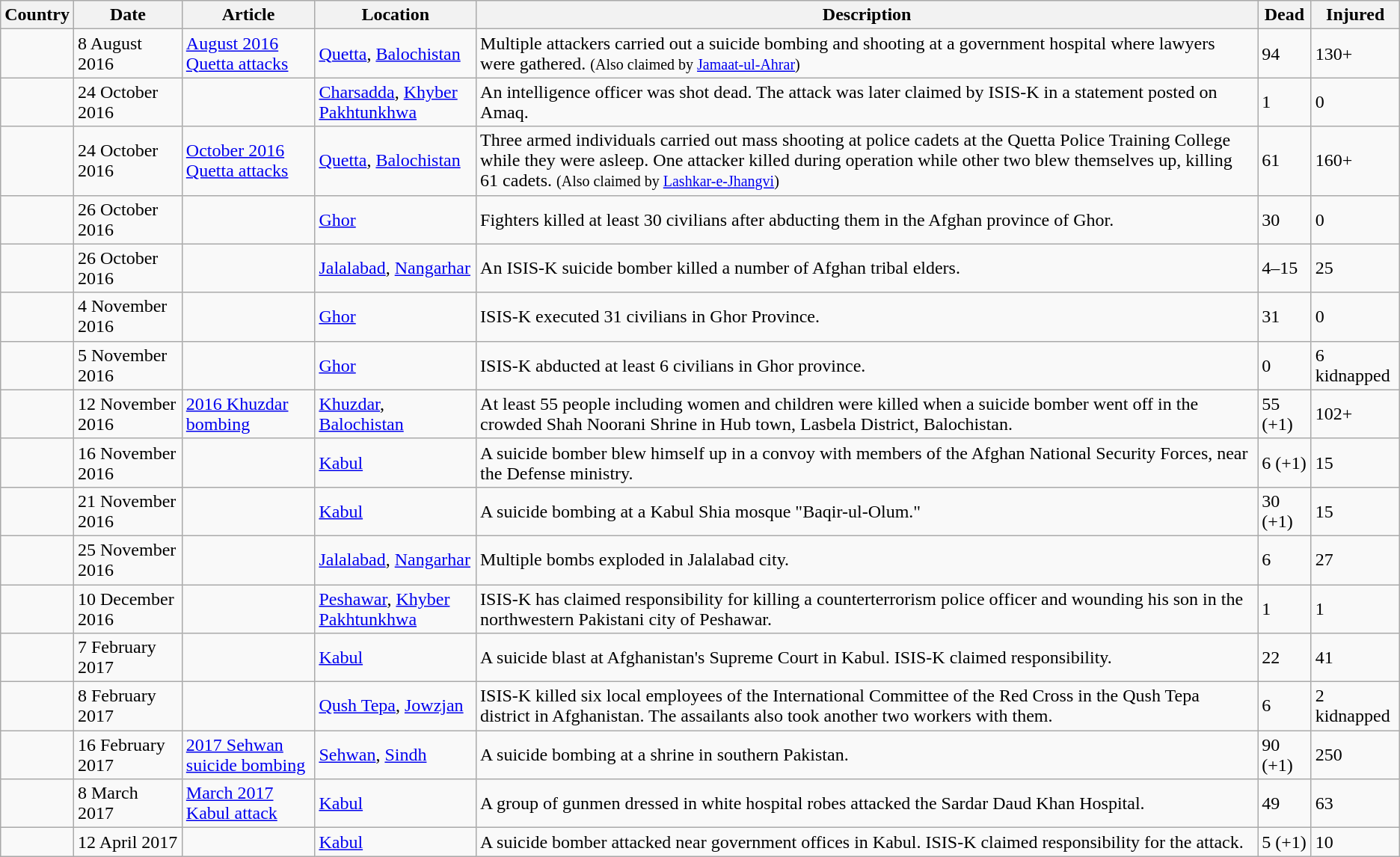<table class="wikitable">
<tr>
<th>Country</th>
<th>Date</th>
<th>Article</th>
<th>Location</th>
<th>Description</th>
<th>Dead</th>
<th>Injured</th>
</tr>
<tr>
<td></td>
<td>8 August 2016</td>
<td><a href='#'>August 2016 Quetta attacks</a></td>
<td><a href='#'>Quetta</a>, <a href='#'>Balochistan</a></td>
<td>Multiple attackers carried out a suicide bombing and shooting at a government hospital where lawyers were gathered. <small>(Also claimed by <a href='#'>Jamaat-ul-Ahrar</a>)</small></td>
<td>94</td>
<td>130+</td>
</tr>
<tr>
<td></td>
<td>24 October 2016</td>
<td></td>
<td><a href='#'>Charsadda</a>, <a href='#'>Khyber Pakhtunkhwa</a></td>
<td>An intelligence officer was shot dead. The attack was later claimed by ISIS-K in a statement posted on Amaq.</td>
<td>1</td>
<td>0</td>
</tr>
<tr>
<td></td>
<td>24 October 2016</td>
<td><a href='#'>October 2016 Quetta attacks</a></td>
<td><a href='#'>Quetta</a>, <a href='#'>Balochistan</a></td>
<td>Three armed individuals carried out mass shooting at police cadets at the Quetta Police Training College while they were asleep. One attacker killed during operation while other two blew themselves up, killing 61 cadets. <small>(Also claimed by <a href='#'>Lashkar-e-Jhangvi</a>)</small></td>
<td>61</td>
<td>160+</td>
</tr>
<tr>
<td></td>
<td>26 October 2016</td>
<td></td>
<td><a href='#'>Ghor</a></td>
<td>Fighters killed at least 30 civilians after abducting them in the Afghan province of Ghor.</td>
<td>30</td>
<td>0</td>
</tr>
<tr>
<td></td>
<td>26 October 2016</td>
<td></td>
<td><a href='#'>Jalalabad</a>, <a href='#'>Nangarhar</a></td>
<td>An ISIS-K suicide bomber killed a number of Afghan tribal elders.</td>
<td>4–15</td>
<td>25</td>
</tr>
<tr>
<td></td>
<td>4 November 2016</td>
<td></td>
<td><a href='#'>Ghor</a></td>
<td>ISIS-K executed 31 civilians in Ghor Province.</td>
<td>31</td>
<td>0</td>
</tr>
<tr>
<td></td>
<td>5 November 2016</td>
<td></td>
<td><a href='#'>Ghor</a></td>
<td>ISIS-K abducted at least 6 civilians in Ghor province.</td>
<td>0</td>
<td>6 kidnapped</td>
</tr>
<tr>
<td></td>
<td>12 November 2016</td>
<td><a href='#'>2016 Khuzdar bombing</a></td>
<td><a href='#'>Khuzdar</a>, <a href='#'>Balochistan</a></td>
<td>At least 55 people including women and children were killed when a suicide bomber went off in the crowded Shah Noorani Shrine in Hub town, Lasbela District, Balochistan.</td>
<td>55 (+1)</td>
<td>102+</td>
</tr>
<tr>
<td></td>
<td>16 November 2016</td>
<td></td>
<td><a href='#'>Kabul</a></td>
<td>A suicide bomber blew himself up in a convoy with members of the Afghan National Security Forces, near the Defense ministry.</td>
<td>6 (+1)</td>
<td>15</td>
</tr>
<tr>
<td></td>
<td>21 November 2016</td>
<td></td>
<td><a href='#'>Kabul</a></td>
<td>A suicide bombing at a Kabul Shia mosque "Baqir-ul-Olum."</td>
<td>30 (+1)</td>
<td>15</td>
</tr>
<tr>
<td></td>
<td>25 November 2016</td>
<td></td>
<td><a href='#'>Jalalabad</a>, <a href='#'>Nangarhar</a></td>
<td>Multiple bombs exploded in Jalalabad city.</td>
<td>6</td>
<td>27</td>
</tr>
<tr>
<td></td>
<td>10 December 2016</td>
<td></td>
<td><a href='#'>Peshawar</a>, <a href='#'>Khyber Pakhtunkhwa</a></td>
<td>ISIS-K has claimed responsibility for killing a counterterrorism police officer and wounding his son in the northwestern Pakistani city of Peshawar.</td>
<td>1</td>
<td>1</td>
</tr>
<tr>
<td></td>
<td>7 February 2017</td>
<td></td>
<td><a href='#'>Kabul</a></td>
<td>A suicide blast at Afghanistan's Supreme Court in Kabul. ISIS-K claimed responsibility.</td>
<td>22</td>
<td>41</td>
</tr>
<tr>
<td></td>
<td>8 February 2017</td>
<td></td>
<td><a href='#'>Qush Tepa</a>, <a href='#'>Jowzjan</a></td>
<td>ISIS-K killed six local employees of the International Committee of the Red Cross in the Qush Tepa district in Afghanistan. The assailants also took another two workers with them.</td>
<td>6</td>
<td>2 kidnapped</td>
</tr>
<tr>
<td></td>
<td>16 February 2017</td>
<td><a href='#'>2017 Sehwan suicide bombing</a></td>
<td><a href='#'>Sehwan</a>, <a href='#'>Sindh</a></td>
<td>A suicide bombing at a shrine in southern Pakistan.</td>
<td>90 (+1)</td>
<td>250</td>
</tr>
<tr>
<td></td>
<td>8 March 2017</td>
<td><a href='#'>March 2017 Kabul attack</a></td>
<td><a href='#'>Kabul</a></td>
<td>A group of gunmen dressed in white hospital robes attacked the Sardar Daud Khan Hospital.</td>
<td>49</td>
<td>63</td>
</tr>
<tr>
<td></td>
<td>12 April 2017</td>
<td></td>
<td><a href='#'>Kabul</a></td>
<td>A suicide bomber attacked near government offices in Kabul. ISIS-K claimed responsibility for the attack.</td>
<td>5 (+1)</td>
<td>10</td>
</tr>
</table>
